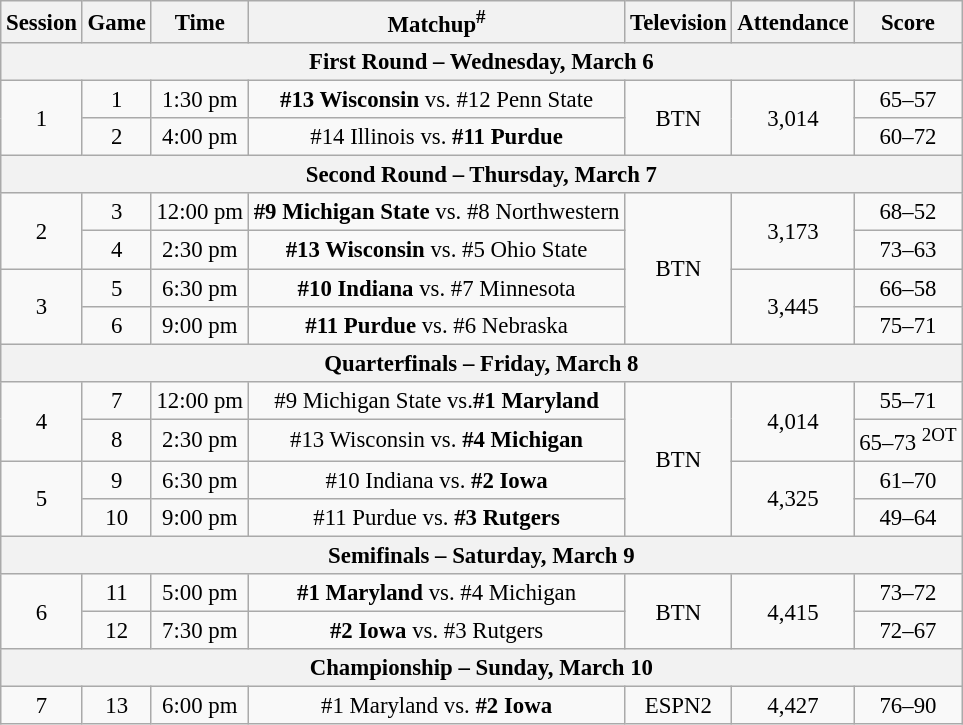<table class="wikitable" style="font-size: 95%">
<tr>
<th>Session</th>
<th>Game</th>
<th>Time</th>
<th>Matchup<sup>#</sup></th>
<th>Television</th>
<th>Attendance</th>
<th>Score</th>
</tr>
<tr>
<th colspan=7>First Round – Wednesday, March 6</th>
</tr>
<tr>
<td rowspan=2 align=center>1</td>
<td align=center>1</td>
<td align=center>1:30 pm</td>
<td align=center><strong>#13 Wisconsin</strong> vs. #12 Penn State</td>
<td rowspan=2 align=center>BTN</td>
<td rowspan=2 align=center>3,014</td>
<td align=center>65–57</td>
</tr>
<tr>
<td align=center>2</td>
<td align=center>4:00 pm</td>
<td align=center>#14 Illinois vs. <strong>#11 Purdue</strong></td>
<td align=center>60–72</td>
</tr>
<tr>
<th colspan=7>Second Round – Thursday, March 7</th>
</tr>
<tr>
<td rowspan=2 align=center>2</td>
<td align=center>3</td>
<td align=center>12:00 pm</td>
<td align=center><strong>#9 Michigan State</strong> vs. #8 Northwestern</td>
<td rowspan=4 align=center>BTN</td>
<td rowspan=2 align=center>3,173</td>
<td align=center>68–52</td>
</tr>
<tr>
<td align=center>4</td>
<td align=center>2:30 pm</td>
<td align=center><strong>#13 Wisconsin</strong> vs. #5 Ohio State</td>
<td align=center>73–63</td>
</tr>
<tr>
<td rowspan=2 align=center>3</td>
<td align=center>5</td>
<td align=center>6:30 pm</td>
<td align=center><strong>#10 Indiana</strong> vs. #7 Minnesota</td>
<td rowspan=2 align=center>3,445</td>
<td align=center>66–58</td>
</tr>
<tr>
<td align=center>6</td>
<td align=center>9:00 pm</td>
<td align=center><strong>#11 Purdue</strong> vs. #6 Nebraska</td>
<td align=center>75–71</td>
</tr>
<tr>
<th colspan=7>Quarterfinals – Friday, March 8</th>
</tr>
<tr>
<td rowspan=2 align=center>4</td>
<td align=center>7</td>
<td align=center>12:00 pm</td>
<td align=center>#9 Michigan State vs.<strong>#1 Maryland</strong></td>
<td rowspan=4 align=center>BTN</td>
<td rowspan=2 align=center>4,014</td>
<td align=center>55–71</td>
</tr>
<tr>
<td align=center>8</td>
<td align=center>2:30 pm</td>
<td align=center>#13 Wisconsin vs. <strong>#4 Michigan</strong></td>
<td align=center>65–73 <sup>2OT</sup></td>
</tr>
<tr>
<td rowspan=2 align=center>5</td>
<td align=center>9</td>
<td align=center>6:30 pm</td>
<td align=center>#10 Indiana vs. <strong>#2 Iowa</strong></td>
<td rowspan=2 align=center>4,325</td>
<td align=center>61–70</td>
</tr>
<tr>
<td align=center>10</td>
<td align=center>9:00 pm</td>
<td align=center>#11 Purdue vs. <strong>#3 Rutgers</strong></td>
<td align=center>49–64</td>
</tr>
<tr>
<th colspan=7>Semifinals – Saturday, March 9</th>
</tr>
<tr>
<td rowspan=2 align=center>6</td>
<td align=center>11</td>
<td align=center>5:00 pm</td>
<td align=center><strong>#1 Maryland</strong> vs. #4 Michigan</td>
<td rowspan=2 align=center>BTN</td>
<td rowspan=2 align=center>4,415</td>
<td align=center>73–72</td>
</tr>
<tr>
<td align=center>12</td>
<td align=center>7:30 pm</td>
<td align=center><strong>#2 Iowa</strong> vs. #3 Rutgers</td>
<td align=center>72–67</td>
</tr>
<tr>
<th colspan=7>Championship – Sunday, March 10</th>
</tr>
<tr>
<td align=center>7</td>
<td align=center>13</td>
<td align=center>6:00 pm</td>
<td align=center>#1 Maryland vs. <strong>#2 Iowa</strong></td>
<td align=center>ESPN2</td>
<td align=center>4,427</td>
<td align=center>76–90</td>
</tr>
</table>
